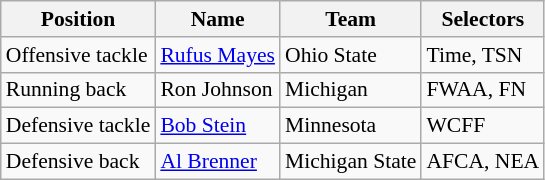<table class="wikitable" style="font-size: 90%">
<tr>
<th>Position</th>
<th>Name</th>
<th>Team</th>
<th>Selectors</th>
</tr>
<tr>
<td>Offensive tackle</td>
<td><a href='#'>Rufus Mayes</a></td>
<td>Ohio State</td>
<td>Time, TSN</td>
</tr>
<tr>
<td>Running back</td>
<td>Ron Johnson</td>
<td>Michigan</td>
<td>FWAA, FN</td>
</tr>
<tr>
<td>Defensive tackle</td>
<td><a href='#'>Bob Stein</a></td>
<td>Minnesota</td>
<td>WCFF</td>
</tr>
<tr>
<td>Defensive back</td>
<td><a href='#'>Al Brenner</a></td>
<td>Michigan State</td>
<td>AFCA, NEA</td>
</tr>
</table>
